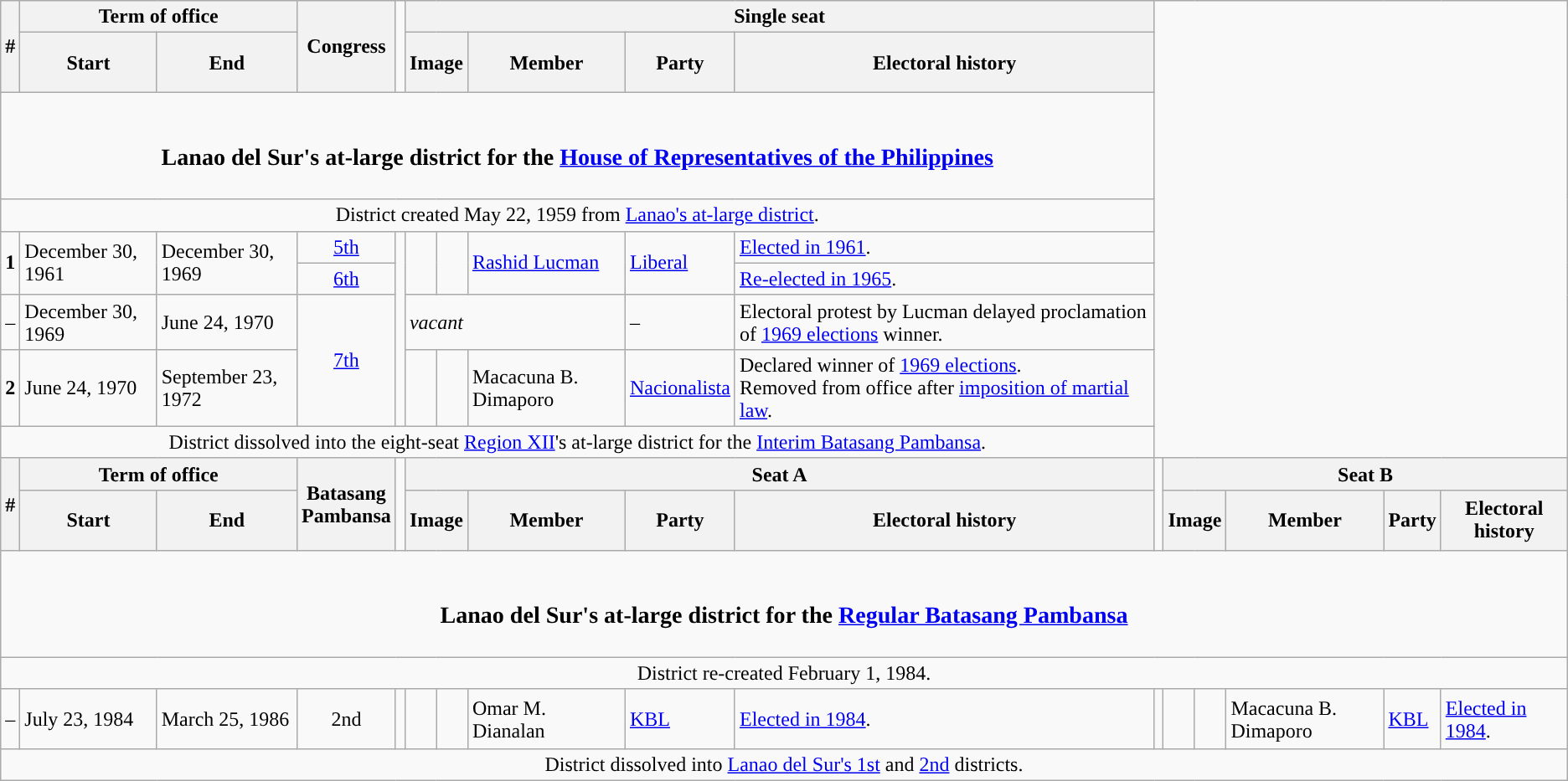<table class=wikitable>
<tr>
<th rowspan=2>#</th>
<th colspan=2>Term of office</th>
<th rowspan=2>Congress</th>
<td rowspan=2></td>
<th colspan=5>Single seat</th>
</tr>
<tr style="height:3em">
<th>Start</th>
<th>End</th>
<th colspan="2" style="text-align:center;">Image</th>
<th>Member</th>
<th>Party</th>
<th>Electoral history</th>
</tr>
<tr>
<td colspan="10" style="text-align:center;"><br><h3>Lanao del Sur's at-large district for the <a href='#'>House of Representatives of the Philippines</a></h3></td>
</tr>
<tr>
<td colspan="10" style="text-align:center;">District created May 22, 1959 from <a href='#'>Lanao's at-large district</a>.</td>
</tr>
<tr>
<td rowspan="2" style="text-align:center;"><strong>1</strong></td>
<td rowspan="2">December 30, 1961</td>
<td rowspan="2">December 30, 1969</td>
<td style="text-align:center;"><a href='#'>5th</a></td>
<td rowspan="4"></td>
<td rowspan="2" style="color:inherit;background:"></td>
<td rowspan="2"></td>
<td rowspan="2"><a href='#'>Rashid Lucman</a></td>
<td rowspan="2"><a href='#'>Liberal</a></td>
<td><a href='#'>Elected in 1961</a>.</td>
</tr>
<tr>
<td style="text-align:center;"><a href='#'>6th</a></td>
<td><a href='#'>Re-elected in 1965</a>.</td>
</tr>
<tr>
<td style="text-align:center;">–</td>
<td>December 30, 1969</td>
<td>June 24, 1970</td>
<td rowspan="2" style="text-align:center;"><a href='#'>7th</a></td>
<td colspan="3"><em>vacant</em></td>
<td>–</td>
<td>Electoral protest by Lucman delayed proclamation of <a href='#'>1969 elections</a> winner.</td>
</tr>
<tr>
<td style="text-align:center;"><strong>2</strong></td>
<td>June 24, 1970</td>
<td>September 23, 1972</td>
<td style="color:inherit;background:"></td>
<td></td>
<td>Macacuna B. Dimaporo</td>
<td><a href='#'>Nacionalista</a></td>
<td>Declared winner of <a href='#'>1969 elections</a>.<br>Removed from office after <a href='#'>imposition of martial law</a>.</td>
</tr>
<tr>
<td colspan="10" style="text-align:center;">District dissolved into the eight-seat <a href='#'>Region XII</a>'s at-large district for the <a href='#'>Interim Batasang Pambansa</a>.</td>
</tr>
<tr>
<th rowspan=2>#</th>
<th colspan=2>Term of office</th>
<th rowspan=2>Batasang<br>Pambansa</th>
<td rowspan=2></td>
<th colspan=5>Seat A</th>
<td rowspan=2></td>
<th colspan=5>Seat B</th>
</tr>
<tr style="height:3em">
<th>Start</th>
<th>End</th>
<th colspan="2" style="text-align:center;">Image</th>
<th>Member</th>
<th>Party</th>
<th>Electoral history</th>
<th colspan="2" style="text-align:center;">Image</th>
<th>Member</th>
<th>Party</th>
<th>Electoral history</th>
</tr>
<tr>
<td colspan="16" style="text-align:center;"><br><h3>Lanao del Sur's at-large district for the <a href='#'>Regular Batasang Pambansa</a></h3></td>
</tr>
<tr>
<td colspan="16" style="text-align:center;">District re-created February 1, 1984.</td>
</tr>
<tr style="height:3em">
<td style="text-align:center;">–</td>
<td>July 23, 1984</td>
<td>March 25, 1986</td>
<td style="text-align:center;">2nd</td>
<td></td>
<td style="color:inherit;background:"></td>
<td></td>
<td>Omar M. Dianalan</td>
<td><a href='#'>KBL</a></td>
<td><a href='#'>Elected in 1984</a>.</td>
<td></td>
<td style="color:inherit;background:"></td>
<td></td>
<td>Macacuna B. Dimaporo</td>
<td><a href='#'>KBL</a></td>
<td><a href='#'>Elected in 1984</a>.</td>
</tr>
<tr>
<td colspan="16" style="text-align:center;">District dissolved into <a href='#'>Lanao del Sur's 1st</a> and <a href='#'>2nd</a> districts.</td>
</tr>
</table>
